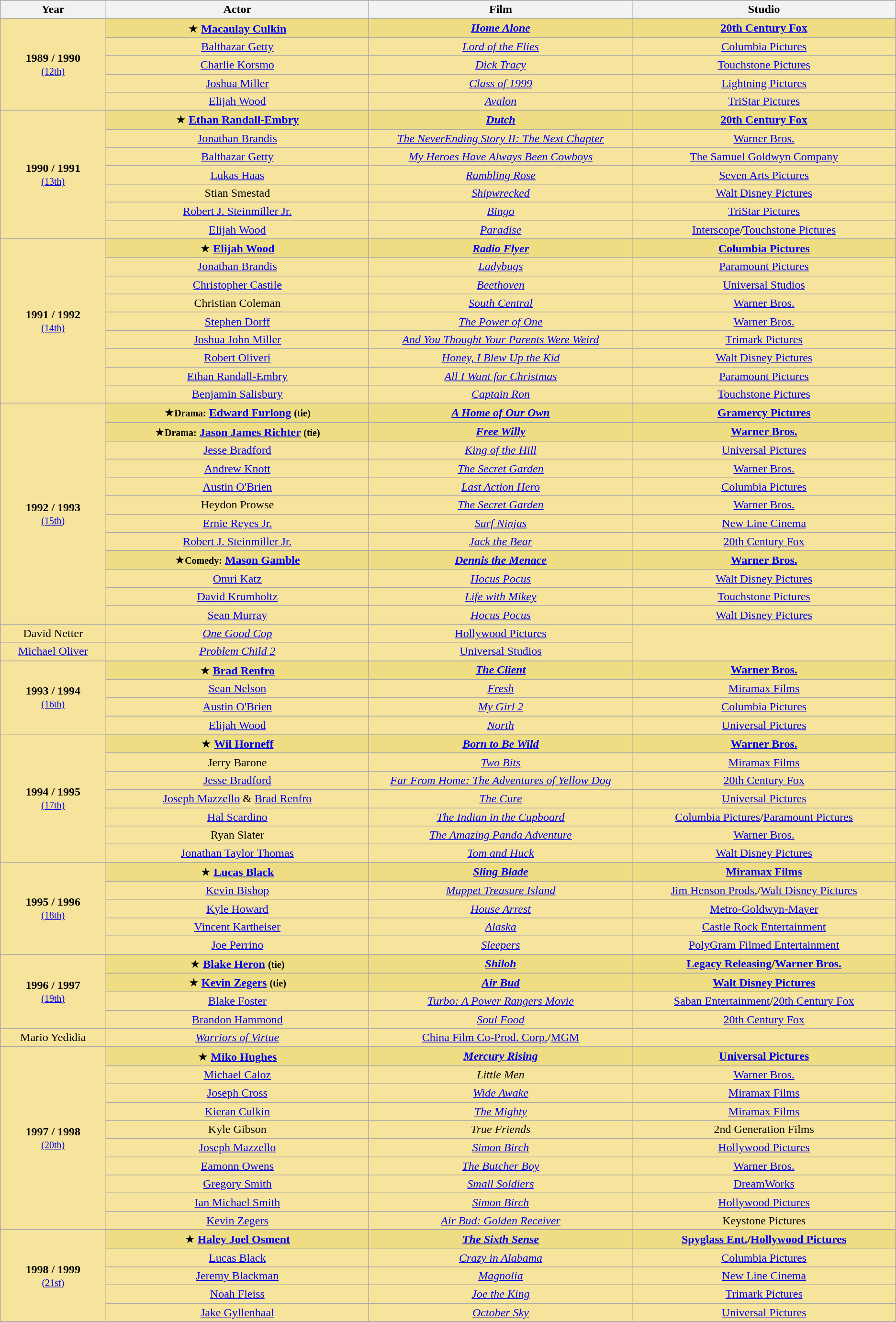<table class="wikitable" rowspan=2 style="text-align: center; background: #f6e39c">
<tr bgcolor="#f6e39c">
<th width="8%">Year</th>
<th width="20%">Actor</th>
<th width="20%">Film</th>
<th width="20%">Studio</th>
</tr>
<tr>
<td rowspan=6 style="text-align:center"><strong>1989 / 1990</strong><br><small><a href='#'>(12th)</a></small></td>
</tr>
<tr style="background:#EEDD82">
<td>★  <strong><a href='#'>Macaulay Culkin</a></strong></td>
<td><strong><em><a href='#'>Home Alone</a></em></strong></td>
<td><strong><a href='#'>20th Century Fox</a></strong></td>
</tr>
<tr>
<td><a href='#'>Balthazar Getty</a></td>
<td><em><a href='#'>Lord of the Flies</a></em></td>
<td><a href='#'>Columbia Pictures</a></td>
</tr>
<tr>
<td><a href='#'>Charlie Korsmo</a></td>
<td><em><a href='#'>Dick Tracy</a></em></td>
<td><a href='#'>Touchstone Pictures</a></td>
</tr>
<tr>
<td><a href='#'>Joshua Miller</a></td>
<td><em><a href='#'>Class of 1999</a></em></td>
<td><a href='#'>Lightning Pictures</a></td>
</tr>
<tr>
<td><a href='#'>Elijah Wood</a></td>
<td><em><a href='#'>Avalon</a></em></td>
<td><a href='#'>TriStar Pictures</a></td>
</tr>
<tr>
<td rowspan=8 style="text-align:center"><strong>1990 / 1991</strong><br><small><a href='#'>(13th)</a></small></td>
</tr>
<tr style="background:#EEDD82">
<td>★ <strong><a href='#'>Ethan Randall-Embry</a></strong></td>
<td><strong><em><a href='#'>Dutch</a></em></strong></td>
<td><strong><a href='#'>20th Century Fox</a></strong></td>
</tr>
<tr>
<td><a href='#'>Jonathan Brandis</a></td>
<td><em><a href='#'>The NeverEnding Story II: The Next Chapter</a></em></td>
<td><a href='#'>Warner Bros.</a></td>
</tr>
<tr>
<td><a href='#'>Balthazar Getty</a></td>
<td><em><a href='#'>My Heroes Have Always Been Cowboys</a></em></td>
<td><a href='#'>The Samuel Goldwyn Company</a></td>
</tr>
<tr>
<td><a href='#'>Lukas Haas</a></td>
<td><em><a href='#'>Rambling Rose</a></em></td>
<td><a href='#'>Seven Arts Pictures</a></td>
</tr>
<tr>
<td>Stian Smestad</td>
<td><em><a href='#'>Shipwrecked</a></em></td>
<td><a href='#'>Walt Disney Pictures</a></td>
</tr>
<tr>
<td><a href='#'>Robert J. Steinmiller Jr.</a></td>
<td><em><a href='#'>Bingo</a></em></td>
<td><a href='#'>TriStar Pictures</a></td>
</tr>
<tr>
<td><a href='#'>Elijah Wood</a></td>
<td><em><a href='#'>Paradise</a></em></td>
<td><a href='#'>Interscope</a>/<a href='#'>Touchstone Pictures</a></td>
</tr>
<tr>
<td rowspan=10 style="text-align:center"><strong>1991 / 1992</strong><br><small><a href='#'>(14th)</a></small></td>
</tr>
<tr style="background:#EEDD82">
<td>★ <strong><a href='#'>Elijah Wood</a></strong></td>
<td><strong><em><a href='#'>Radio Flyer</a></em></strong></td>
<td><strong><a href='#'>Columbia Pictures</a></strong></td>
</tr>
<tr>
<td><a href='#'>Jonathan Brandis</a></td>
<td><em><a href='#'>Ladybugs</a></em></td>
<td><a href='#'>Paramount Pictures</a></td>
</tr>
<tr>
<td><a href='#'>Christopher Castile</a></td>
<td><em><a href='#'>Beethoven</a></em></td>
<td><a href='#'>Universal Studios</a></td>
</tr>
<tr>
<td>Christian Coleman</td>
<td><em><a href='#'>South Central</a></em></td>
<td><a href='#'>Warner Bros.</a></td>
</tr>
<tr>
<td><a href='#'>Stephen Dorff</a></td>
<td><em><a href='#'>The Power of One</a></em></td>
<td><a href='#'>Warner Bros.</a></td>
</tr>
<tr>
<td><a href='#'>Joshua John Miller</a></td>
<td><em><a href='#'>And You Thought Your Parents Were Weird</a></em></td>
<td><a href='#'>Trimark Pictures</a></td>
</tr>
<tr>
<td><a href='#'>Robert Oliveri</a></td>
<td><em><a href='#'>Honey, I Blew Up the Kid</a></em></td>
<td><a href='#'>Walt Disney Pictures</a></td>
</tr>
<tr>
<td><a href='#'>Ethan Randall-Embry</a></td>
<td><em><a href='#'>All I Want for Christmas</a></em></td>
<td><a href='#'>Paramount Pictures</a></td>
</tr>
<tr>
<td><a href='#'>Benjamin Salisbury</a></td>
<td><em><a href='#'>Captain Ron</a></em></td>
<td><a href='#'>Touchstone Pictures</a></td>
</tr>
<tr>
<td rowspan=15 style="text-align:center"><strong>1992 / 1993</strong><br><small><a href='#'>(15th)</a></small></td>
</tr>
<tr style="background:#EEDD82">
<td>★<small><strong>Drama:</strong></small> <strong><a href='#'>Edward Furlong</a> <small>(tie)</small></strong></td>
<td><strong><em><a href='#'>A Home of Our Own</a></em></strong></td>
<td><strong><a href='#'>Gramercy Pictures</a></strong></td>
</tr>
<tr>
</tr>
<tr style="background:#EEDD82">
<td>★<small><strong>Drama:</strong></small> <strong><a href='#'>Jason James Richter</a> <small>(tie)</small></strong></td>
<td><strong><em><a href='#'>Free Willy</a></em></strong></td>
<td><strong><a href='#'>Warner Bros.</a></strong></td>
</tr>
<tr>
<td><a href='#'>Jesse Bradford</a></td>
<td><em><a href='#'>King of the Hill</a></em></td>
<td><a href='#'>Universal Pictures</a></td>
</tr>
<tr>
<td><a href='#'>Andrew Knott</a></td>
<td><em><a href='#'>The Secret Garden</a></em></td>
<td><a href='#'>Warner Bros.</a></td>
</tr>
<tr>
<td><a href='#'>Austin O'Brien</a></td>
<td><em><a href='#'>Last Action Hero</a></em></td>
<td><a href='#'>Columbia Pictures</a></td>
</tr>
<tr>
<td>Heydon Prowse</td>
<td><em><a href='#'>The Secret Garden</a></em></td>
<td><a href='#'>Warner Bros.</a></td>
</tr>
<tr>
<td><a href='#'>Ernie Reyes Jr.</a></td>
<td><em><a href='#'>Surf Ninjas</a></em></td>
<td><a href='#'>New Line Cinema</a></td>
</tr>
<tr>
<td><a href='#'>Robert J. Steinmiller Jr.</a></td>
<td><em><a href='#'>Jack the Bear</a></em></td>
<td><a href='#'>20th Century Fox</a></td>
</tr>
<tr>
</tr>
<tr style="background:#EEDD82">
<td>★<small><strong>Comedy:</strong></small> <strong><a href='#'>Mason Gamble</a></strong></td>
<td><strong><em><a href='#'>Dennis the Menace</a></em></strong></td>
<td><strong><a href='#'>Warner Bros.</a></strong></td>
</tr>
<tr>
<td><a href='#'>Omri Katz</a></td>
<td><em><a href='#'>Hocus Pocus</a></em></td>
<td><a href='#'>Walt Disney Pictures</a></td>
</tr>
<tr>
<td><a href='#'>David Krumholtz</a></td>
<td><em><a href='#'>Life with Mikey</a></em></td>
<td><a href='#'>Touchstone Pictures</a></td>
</tr>
<tr>
<td><a href='#'>Sean Murray</a></td>
<td><em><a href='#'>Hocus Pocus</a></em></td>
<td><a href='#'>Walt Disney Pictures</a></td>
</tr>
<tr>
<td>David Netter</td>
<td><em><a href='#'>One Good Cop</a></em></td>
<td><a href='#'>Hollywood Pictures</a></td>
</tr>
<tr>
<td><a href='#'>Michael Oliver</a></td>
<td><em><a href='#'>Problem Child 2</a></em></td>
<td><a href='#'>Universal Studios</a></td>
</tr>
<tr>
<td rowspan=5 style="text-align:center"><strong>1993 / 1994</strong><br><small><a href='#'>(16th)</a></small></td>
</tr>
<tr style="background:#EEDD82">
<td>★ <strong><a href='#'>Brad Renfro</a></strong></td>
<td><strong><em><a href='#'>The Client</a></em></strong></td>
<td><strong><a href='#'>Warner Bros.</a></strong></td>
</tr>
<tr>
<td><a href='#'>Sean Nelson</a></td>
<td><em><a href='#'>Fresh</a></em></td>
<td><a href='#'>Miramax Films</a></td>
</tr>
<tr>
<td><a href='#'>Austin O'Brien</a></td>
<td><em><a href='#'>My Girl 2</a></em></td>
<td><a href='#'>Columbia Pictures</a></td>
</tr>
<tr>
<td><a href='#'>Elijah Wood</a></td>
<td><em><a href='#'>North</a></em></td>
<td><a href='#'>Universal Pictures</a></td>
</tr>
<tr>
<td rowspan=8 style="text-align:center"><strong>1994 / 1995</strong><br><small><a href='#'>(17th)</a></small></td>
</tr>
<tr style="background:#EEDD82">
<td>★ <strong><a href='#'>Wil Horneff</a></strong></td>
<td><strong><em><a href='#'>Born to Be Wild</a></em></strong></td>
<td><strong><a href='#'>Warner Bros.</a></strong></td>
</tr>
<tr>
<td>Jerry Barone</td>
<td><em><a href='#'>Two Bits</a></em></td>
<td><a href='#'>Miramax Films</a></td>
</tr>
<tr>
<td><a href='#'>Jesse Bradford</a></td>
<td><em><a href='#'>Far From Home: The Adventures of Yellow Dog</a></em></td>
<td><a href='#'>20th Century Fox</a></td>
</tr>
<tr>
<td><a href='#'>Joseph Mazzello</a> & <a href='#'>Brad Renfro</a></td>
<td><em><a href='#'>The Cure</a></em></td>
<td><a href='#'>Universal Pictures</a></td>
</tr>
<tr>
<td><a href='#'>Hal Scardino</a></td>
<td><em><a href='#'>The Indian in the Cupboard</a></em></td>
<td><a href='#'>Columbia Pictures</a>/<a href='#'>Paramount Pictures</a></td>
</tr>
<tr>
<td>Ryan Slater</td>
<td><em><a href='#'>The Amazing Panda Adventure</a></em></td>
<td><a href='#'>Warner Bros.</a></td>
</tr>
<tr>
<td><a href='#'>Jonathan Taylor Thomas</a></td>
<td><em><a href='#'>Tom and Huck</a></em></td>
<td><a href='#'>Walt Disney Pictures</a></td>
</tr>
<tr>
<td rowspan=6 style="text-align:center"><strong>1995 / 1996</strong><br><small><a href='#'>(18th)</a></small></td>
</tr>
<tr style="background:#EEDD82">
<td>★ <strong><a href='#'>Lucas Black</a></strong></td>
<td><strong><em><a href='#'>Sling Blade</a></em></strong></td>
<td><strong><a href='#'>Miramax Films</a></strong></td>
</tr>
<tr>
<td><a href='#'>Kevin Bishop</a></td>
<td><em><a href='#'>Muppet Treasure Island</a></em></td>
<td><a href='#'>Jim Henson Prods.</a>/<a href='#'>Walt Disney Pictures</a></td>
</tr>
<tr>
<td><a href='#'>Kyle Howard</a></td>
<td><em><a href='#'>House Arrest</a></em></td>
<td><a href='#'>Metro-Goldwyn-Mayer</a></td>
</tr>
<tr>
<td><a href='#'>Vincent Kartheiser</a></td>
<td><em><a href='#'>Alaska</a></em></td>
<td><a href='#'>Castle Rock Entertainment</a></td>
</tr>
<tr>
<td><a href='#'>Joe Perrino</a></td>
<td><em><a href='#'>Sleepers</a></em></td>
<td><a href='#'>PolyGram Filmed Entertainment</a></td>
</tr>
<tr>
<td rowspan=6 style="text-align:center"><strong>1996 / 1997</strong><br><small><a href='#'>(19th)</a></small></td>
</tr>
<tr style="background:#EEDD82">
<td>★ <strong><a href='#'>Blake Heron</a> <small>(tie)</small></strong></td>
<td><strong><em><a href='#'>Shiloh</a></em></strong></td>
<td><strong><a href='#'>Legacy Releasing</a>/<a href='#'>Warner Bros.</a></strong></td>
</tr>
<tr>
</tr>
<tr style="background:#EEDD82">
<td>★ <strong><a href='#'>Kevin Zegers</a> <small>(tie)</small></strong></td>
<td><strong><em><a href='#'>Air Bud</a></em></strong></td>
<td><strong><a href='#'>Walt Disney Pictures</a></strong></td>
</tr>
<tr>
<td><a href='#'>Blake Foster</a></td>
<td><em><a href='#'>Turbo: A Power Rangers Movie</a></em></td>
<td><a href='#'>Saban Entertainment</a>/<a href='#'>20th Century Fox</a></td>
</tr>
<tr>
<td><a href='#'>Brandon Hammond</a></td>
<td><em><a href='#'>Soul Food</a></em></td>
<td><a href='#'>20th Century Fox</a></td>
</tr>
<tr>
<td>Mario Yedidia</td>
<td><em><a href='#'>Warriors of Virtue</a></em></td>
<td><a href='#'>China Film Co-Prod. Corp.</a>/<a href='#'>MGM</a></td>
</tr>
<tr>
<td rowspan=11 style="text-align:center"><strong>1997 / 1998</strong><br><small><a href='#'>(20th)</a></small></td>
</tr>
<tr style="background:#EEDD82">
<td>★ <strong><a href='#'>Miko Hughes</a></strong></td>
<td><strong><em><a href='#'>Mercury Rising</a></em></strong></td>
<td><strong><a href='#'>Universal Pictures</a></strong></td>
</tr>
<tr>
<td><a href='#'>Michael Caloz</a></td>
<td><em>Little Men</em></td>
<td><a href='#'>Warner Bros.</a></td>
</tr>
<tr>
<td><a href='#'>Joseph Cross</a></td>
<td><em><a href='#'>Wide Awake</a></em></td>
<td><a href='#'>Miramax Films</a></td>
</tr>
<tr>
<td><a href='#'>Kieran Culkin</a></td>
<td><em><a href='#'>The Mighty</a></em></td>
<td><a href='#'>Miramax Films</a></td>
</tr>
<tr>
<td>Kyle Gibson</td>
<td><em>True Friends</em></td>
<td>2nd Generation Films</td>
</tr>
<tr>
<td><a href='#'>Joseph Mazzello</a></td>
<td><em><a href='#'>Simon Birch</a></em></td>
<td><a href='#'>Hollywood Pictures</a></td>
</tr>
<tr>
<td><a href='#'>Eamonn Owens</a></td>
<td><em><a href='#'>The Butcher Boy</a></em></td>
<td><a href='#'>Warner Bros.</a></td>
</tr>
<tr>
<td><a href='#'>Gregory Smith</a></td>
<td><em><a href='#'>Small Soldiers</a></em></td>
<td><a href='#'>DreamWorks</a></td>
</tr>
<tr>
<td><a href='#'>Ian Michael Smith</a></td>
<td><em><a href='#'>Simon Birch</a></em></td>
<td><a href='#'>Hollywood Pictures</a></td>
</tr>
<tr>
<td><a href='#'>Kevin Zegers</a></td>
<td><em><a href='#'>Air Bud: Golden Receiver</a></em></td>
<td>Keystone Pictures</td>
</tr>
<tr>
<td rowspan=6 style="text-align:center"><strong>1998 / 1999</strong><br><small><a href='#'>(21st)</a></small></td>
</tr>
<tr style="background:#EEDD82">
<td>★ <strong><a href='#'>Haley Joel Osment</a></strong></td>
<td><strong><em><a href='#'>The Sixth Sense</a></em></strong></td>
<td><strong><a href='#'>Spyglass Ent.</a>/<a href='#'>Hollywood Pictures</a></strong></td>
</tr>
<tr>
<td><a href='#'>Lucas Black</a></td>
<td><em><a href='#'>Crazy in Alabama</a></em></td>
<td><a href='#'>Columbia Pictures</a></td>
</tr>
<tr>
<td><a href='#'>Jeremy Blackman</a></td>
<td><em><a href='#'>Magnolia</a></em></td>
<td><a href='#'>New Line Cinema</a></td>
</tr>
<tr>
<td><a href='#'>Noah Fleiss</a></td>
<td><em><a href='#'>Joe the King</a></em></td>
<td><a href='#'>Trimark Pictures</a></td>
</tr>
<tr>
<td><a href='#'>Jake Gyllenhaal</a></td>
<td><em><a href='#'>October Sky</a></em></td>
<td><a href='#'>Universal Pictures</a></td>
</tr>
<tr>
</tr>
</table>
